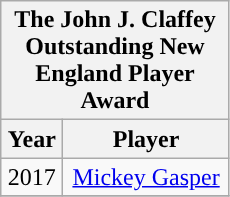<table class="wikitable" style="display: inline-table; margin-right: 20px; text-align:center">
<tr>
<th scope="col" colspan="2" style="width: 145px;">The John J. Claffey Outstanding New England Player Award</th>
</tr>
<tr>
<th scope="col">Year</th>
<th scope="col">Player</th>
</tr>
<tr>
<td>2017</td>
<td><a href='#'>Mickey Gasper</a></td>
</tr>
<tr>
</tr>
</table>
